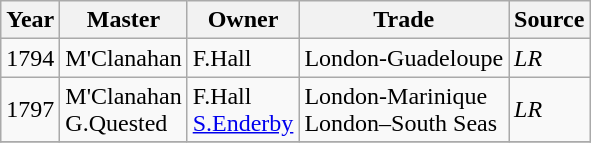<table class=" wikitable">
<tr>
<th>Year</th>
<th>Master</th>
<th>Owner</th>
<th>Trade</th>
<th>Source</th>
</tr>
<tr>
<td>1794</td>
<td>M'Clanahan</td>
<td>F.Hall</td>
<td>London-Guadeloupe</td>
<td><em>LR</em></td>
</tr>
<tr>
<td>1797</td>
<td>M'Clanahan<br>G.Quested</td>
<td>F.Hall<br><a href='#'>S.Enderby</a></td>
<td>London-Marinique<br>London–South Seas</td>
<td><em>LR</em></td>
</tr>
<tr>
</tr>
</table>
